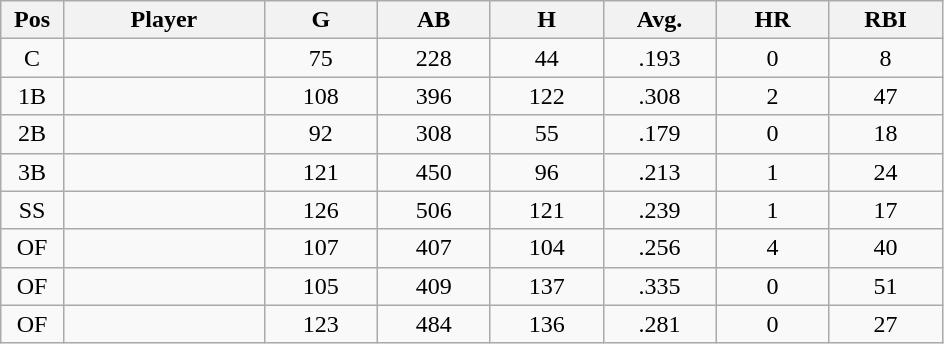<table class="wikitable sortable">
<tr>
<th bgcolor="#DDDDFF" width="5%">Pos</th>
<th bgcolor="#DDDDFF" width="16%">Player</th>
<th bgcolor="#DDDDFF" width="9%">G</th>
<th bgcolor="#DDDDFF" width="9%">AB</th>
<th bgcolor="#DDDDFF" width="9%">H</th>
<th bgcolor="#DDDDFF" width="9%">Avg.</th>
<th bgcolor="#DDDDFF" width="9%">HR</th>
<th bgcolor="#DDDDFF" width="9%">RBI</th>
</tr>
<tr align="center">
<td>C</td>
<td></td>
<td>75</td>
<td>228</td>
<td>44</td>
<td>.193</td>
<td>0</td>
<td>8</td>
</tr>
<tr align="center">
<td>1B</td>
<td></td>
<td>108</td>
<td>396</td>
<td>122</td>
<td>.308</td>
<td>2</td>
<td>47</td>
</tr>
<tr align="center">
<td>2B</td>
<td></td>
<td>92</td>
<td>308</td>
<td>55</td>
<td>.179</td>
<td>0</td>
<td>18</td>
</tr>
<tr align="center">
<td>3B</td>
<td></td>
<td>121</td>
<td>450</td>
<td>96</td>
<td>.213</td>
<td>1</td>
<td>24</td>
</tr>
<tr align="center">
<td>SS</td>
<td></td>
<td>126</td>
<td>506</td>
<td>121</td>
<td>.239</td>
<td>1</td>
<td>17</td>
</tr>
<tr align="center">
<td>OF</td>
<td></td>
<td>107</td>
<td>407</td>
<td>104</td>
<td>.256</td>
<td>4</td>
<td>40</td>
</tr>
<tr align="center">
<td>OF</td>
<td></td>
<td>105</td>
<td>409</td>
<td>137</td>
<td>.335</td>
<td>0</td>
<td>51</td>
</tr>
<tr align="center">
<td>OF</td>
<td></td>
<td>123</td>
<td>484</td>
<td>136</td>
<td>.281</td>
<td>0</td>
<td>27</td>
</tr>
</table>
